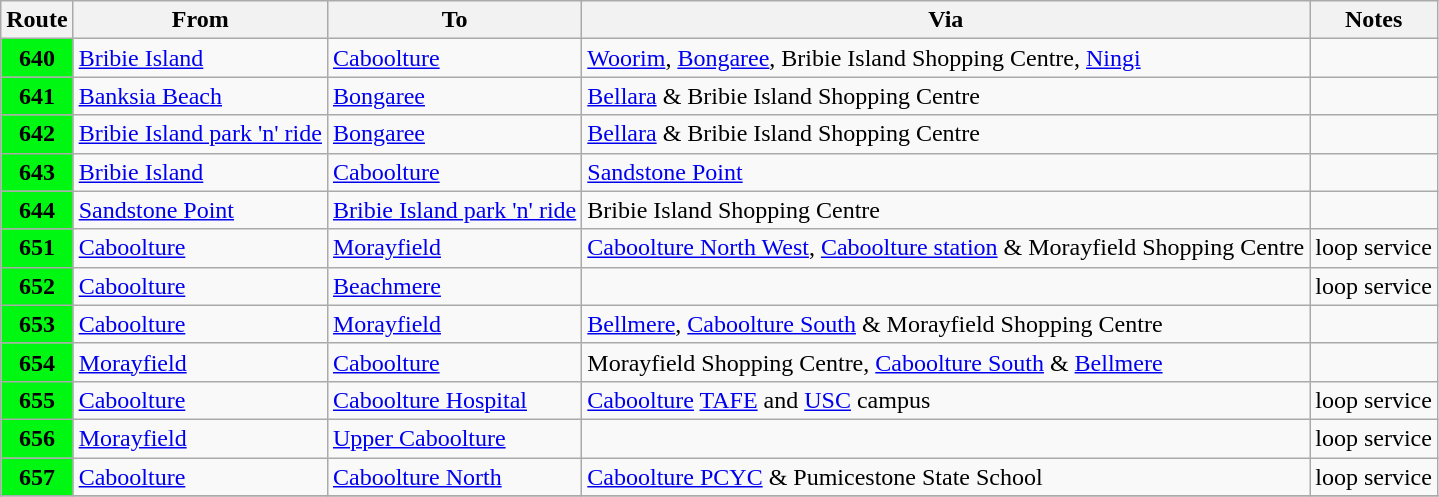<table class="wikitable sortable" border="1">
<tr>
<th align="center" scope="col"><strong>Route</strong></th>
<th scope="col"><strong>From</strong></th>
<th scope="col"><strong>To</strong></th>
<th scope="col"><strong>Via</strong></th>
<th>Notes</th>
</tr>
<tr>
<th align="center" style="font-style:bold; font-size:100%; background:#00f712;"><span>640</span></th>
<td><a href='#'>Bribie Island</a></td>
<td><a href='#'>Caboolture</a></td>
<td><a href='#'>Woorim</a>, <a href='#'>Bongaree</a>, Bribie Island Shopping Centre, <a href='#'>Ningi</a></td>
<td></td>
</tr>
<tr>
<th align="center" style="font-style:bold; font-size:100%; background:#00f712;"><span>641</span></th>
<td><a href='#'>Banksia Beach</a></td>
<td><a href='#'>Bongaree</a></td>
<td><a href='#'>Bellara</a> & Bribie Island Shopping Centre</td>
<td></td>
</tr>
<tr>
<th align="center" style="font-style:bold; font-size:100%; background:#00f712;"><span>642</span></th>
<td><a href='#'>Bribie Island park 'n' ride</a></td>
<td><a href='#'>Bongaree</a></td>
<td><a href='#'>Bellara</a> & Bribie Island Shopping Centre</td>
<td></td>
</tr>
<tr>
<th align="center" style="font-style:bold; font-size:100%; background:#00f712;"><span>643</span></th>
<td><a href='#'>Bribie Island</a></td>
<td><a href='#'>Caboolture</a></td>
<td><a href='#'>Sandstone Point</a></td>
<td></td>
</tr>
<tr>
<th align="center" style="font-style:bold; font-size:100%; background:#00f712;"><span>644</span></th>
<td><a href='#'>Sandstone Point</a></td>
<td><a href='#'>Bribie Island park 'n' ride</a></td>
<td>Bribie Island Shopping Centre</td>
<td></td>
</tr>
<tr>
<th align="center" style="font-style:bold; font-size:100%; background:#00f712;"><span>651</span></th>
<td><a href='#'>Caboolture</a></td>
<td><a href='#'>Morayfield</a></td>
<td><a href='#'>Caboolture North West</a>, <a href='#'>Caboolture station</a> & Morayfield Shopping Centre</td>
<td>loop service</td>
</tr>
<tr>
<th align="center" style="font-style:bold; font-size:100%; background:#00f712;"><span>652</span></th>
<td><a href='#'>Caboolture</a></td>
<td><a href='#'>Beachmere</a></td>
<td></td>
<td>loop service</td>
</tr>
<tr>
<th align="center" style="font-style:bold; font-size:100%; background:#00f712;"><span>653</span></th>
<td><a href='#'>Caboolture</a></td>
<td><a href='#'>Morayfield</a></td>
<td><a href='#'>Bellmere</a>, <a href='#'>Caboolture South</a> & Morayfield Shopping Centre</td>
<td></td>
</tr>
<tr>
<th align="center" style="font-style:bold; font-size:100%; background:#00f712;"><span>654</span></th>
<td><a href='#'>Morayfield</a></td>
<td><a href='#'>Caboolture</a></td>
<td>Morayfield Shopping Centre, <a href='#'>Caboolture South</a> & <a href='#'>Bellmere</a></td>
<td></td>
</tr>
<tr>
<th align="center" style="font-style:bold; font-size:100%; background:#00f712;"><span>655</span></th>
<td><a href='#'>Caboolture</a></td>
<td><a href='#'>Caboolture Hospital</a></td>
<td><a href='#'>Caboolture</a> <a href='#'>TAFE</a> and <a href='#'>USC</a> campus</td>
<td>loop service</td>
</tr>
<tr>
<th align="center" style="font-style:bold; font-size:100%; background:#00f712;"><span>656</span></th>
<td><a href='#'>Morayfield</a></td>
<td><a href='#'>Upper Caboolture</a></td>
<td></td>
<td>loop service</td>
</tr>
<tr>
<th align="center" style="font-style:bold; font-size:100%; background:#00f712;"><span>657</span></th>
<td><a href='#'>Caboolture</a></td>
<td><a href='#'>Caboolture North</a></td>
<td><a href='#'>Caboolture PCYC</a> & Pumicestone State School</td>
<td>loop service</td>
</tr>
<tr>
</tr>
</table>
